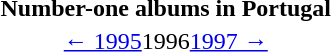<table class="toc" id="toc" summary="Contents">
<tr>
<th>Number-one albums in Portugal</th>
</tr>
<tr>
<td align="center"><a href='#'>← 1995</a>1996<a href='#'>1997 →</a></td>
</tr>
</table>
